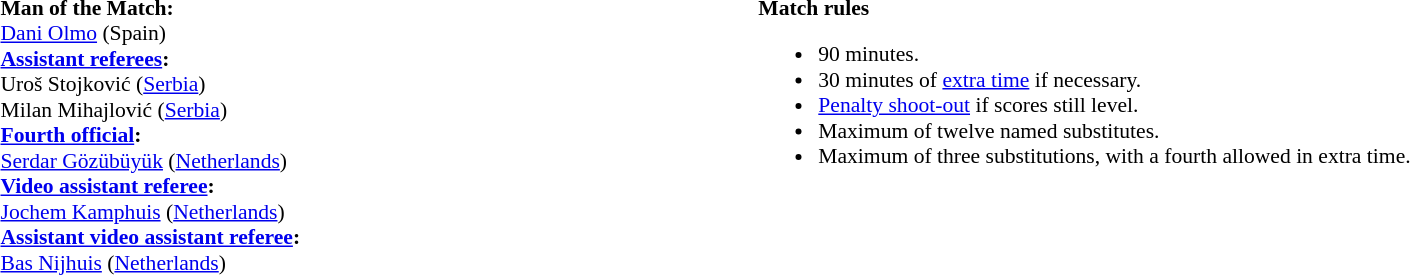<table style="width:100%;font-size:90%">
<tr>
<td><br><strong>Man of the Match:</strong>
<br><a href='#'>Dani Olmo</a> (Spain)<br><strong><a href='#'>Assistant referees</a>:</strong>
<br>Uroš Stojković (<a href='#'>Serbia</a>)
<br>Milan Mihajlović (<a href='#'>Serbia</a>)
<br><strong><a href='#'>Fourth official</a>:</strong>
<br><a href='#'>Serdar Gözübüyük</a> (<a href='#'>Netherlands</a>)
<br><strong><a href='#'>Video assistant referee</a>:</strong>
<br><a href='#'>Jochem Kamphuis</a> (<a href='#'>Netherlands</a>)
<br><strong><a href='#'>Assistant video assistant referee</a>:</strong>
<br><a href='#'>Bas Nijhuis</a> (<a href='#'>Netherlands</a>)</td>
<td style="width:60%;vertical-align:top"><br><strong>Match rules</strong><ul><li>90 minutes.</li><li>30 minutes of <a href='#'>extra time</a> if necessary.</li><li><a href='#'>Penalty shoot-out</a> if scores still level.</li><li>Maximum of twelve named substitutes.</li><li>Maximum of three substitutions, with a fourth allowed in extra time.</li></ul></td>
</tr>
</table>
